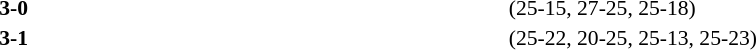<table width=100% cellspacing=1>
<tr>
<th width=20%></th>
<th width=12%></th>
<th width=20%></th>
<th width=33%></th>
<td></td>
</tr>
<tr style=font-size:90%>
<td align=right></td>
<td align=center><strong>3-0</strong></td>
<td></td>
<td>(25-15, 27-25, 25-18)</td>
<td></td>
</tr>
<tr style=font-size:90%>
<td align=right></td>
<td align=center><strong>3-1</strong></td>
<td></td>
<td>(25-22, 20-25, 25-13, 25-23)</td>
</tr>
</table>
